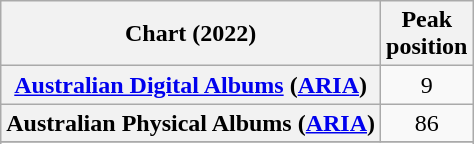<table class="wikitable sortable plainrowheaders" style="text-align:center">
<tr>
<th scope="col">Chart (2022)</th>
<th scope="col">Peak<br>position</th>
</tr>
<tr>
<th scope="row"><a href='#'>Australian Digital Albums</a> (<a href='#'>ARIA</a>)</th>
<td>9</td>
</tr>
<tr>
<th scope="row">Australian Physical Albums (<a href='#'>ARIA</a>)</th>
<td>86</td>
</tr>
<tr>
</tr>
<tr>
</tr>
<tr>
</tr>
</table>
